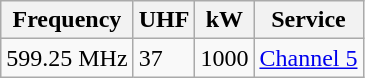<table class="wikitable sortable">
<tr>
<th>Frequency</th>
<th>UHF</th>
<th>kW</th>
<th>Service</th>
</tr>
<tr>
<td>599.25 MHz</td>
<td>37</td>
<td>1000</td>
<td><a href='#'>Channel 5</a></td>
</tr>
</table>
